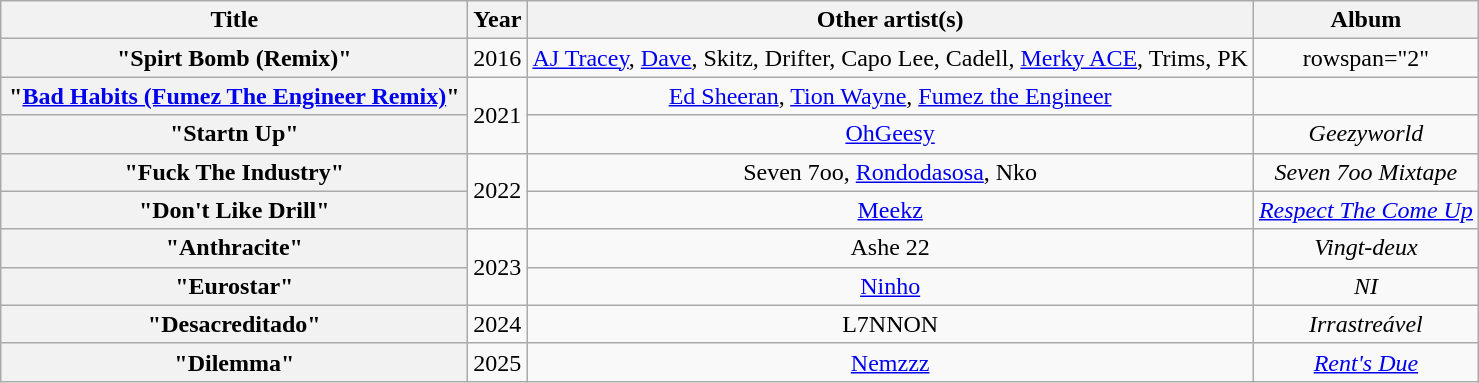<table class="wikitable plainrowheaders" style="text-align:center;">
<tr>
<th scope="col" style="width:19em;">Title</th>
<th scope="col" style="width:1em;">Year</th>
<th scope="col">Other artist(s)</th>
<th scope="col">Album</th>
</tr>
<tr>
<th scope="row">"Spirt Bomb (Remix)"</th>
<td>2016</td>
<td><a href='#'>AJ Tracey</a>, <a href='#'>Dave</a>, Skitz, Drifter, Capo Lee, Cadell, <a href='#'>Merky ACE</a>, Trims, PK</td>
<td>rowspan="2" </td>
</tr>
<tr>
<th scope="row">"<a href='#'>Bad Habits (Fumez The Engineer Remix)</a>"</th>
<td rowspan="2">2021</td>
<td><a href='#'>Ed Sheeran</a>, <a href='#'>Tion Wayne</a>, <a href='#'>Fumez the Engineer</a></td>
</tr>
<tr>
<th scope="row">"Startn Up"</th>
<td><a href='#'>OhGeesy</a></td>
<td><em>Geezyworld</em></td>
</tr>
<tr>
<th scope="row">"Fuck The Industry"</th>
<td rowspan="2">2022</td>
<td>Seven 7oo, <a href='#'>Rondodasosa</a>, Nko</td>
<td><em>Seven 7oo Mixtape</em></td>
</tr>
<tr>
<th scope="row">"Don't Like Drill"</th>
<td><a href='#'>Meekz</a></td>
<td><em><a href='#'>Respect The Come Up</a></em></td>
</tr>
<tr>
<th scope="row">"Anthracite"</th>
<td rowspan="2">2023</td>
<td>Ashe 22</td>
<td><em>Vingt-deux</em></td>
</tr>
<tr>
<th scope="row">"Eurostar"</th>
<td><a href='#'>Ninho</a></td>
<td><em>NI</em></td>
</tr>
<tr>
<th scope="row">"Desacreditado"</th>
<td>2024</td>
<td>L7NNON</td>
<td><em>Irrastreável</em></td>
</tr>
<tr>
<th scope="row">"Dilemma"</th>
<td>2025</td>
<td><a href='#'>Nemzzz</a></td>
<td><em><a href='#'>Rent's Due</a></em></td>
</tr>
</table>
